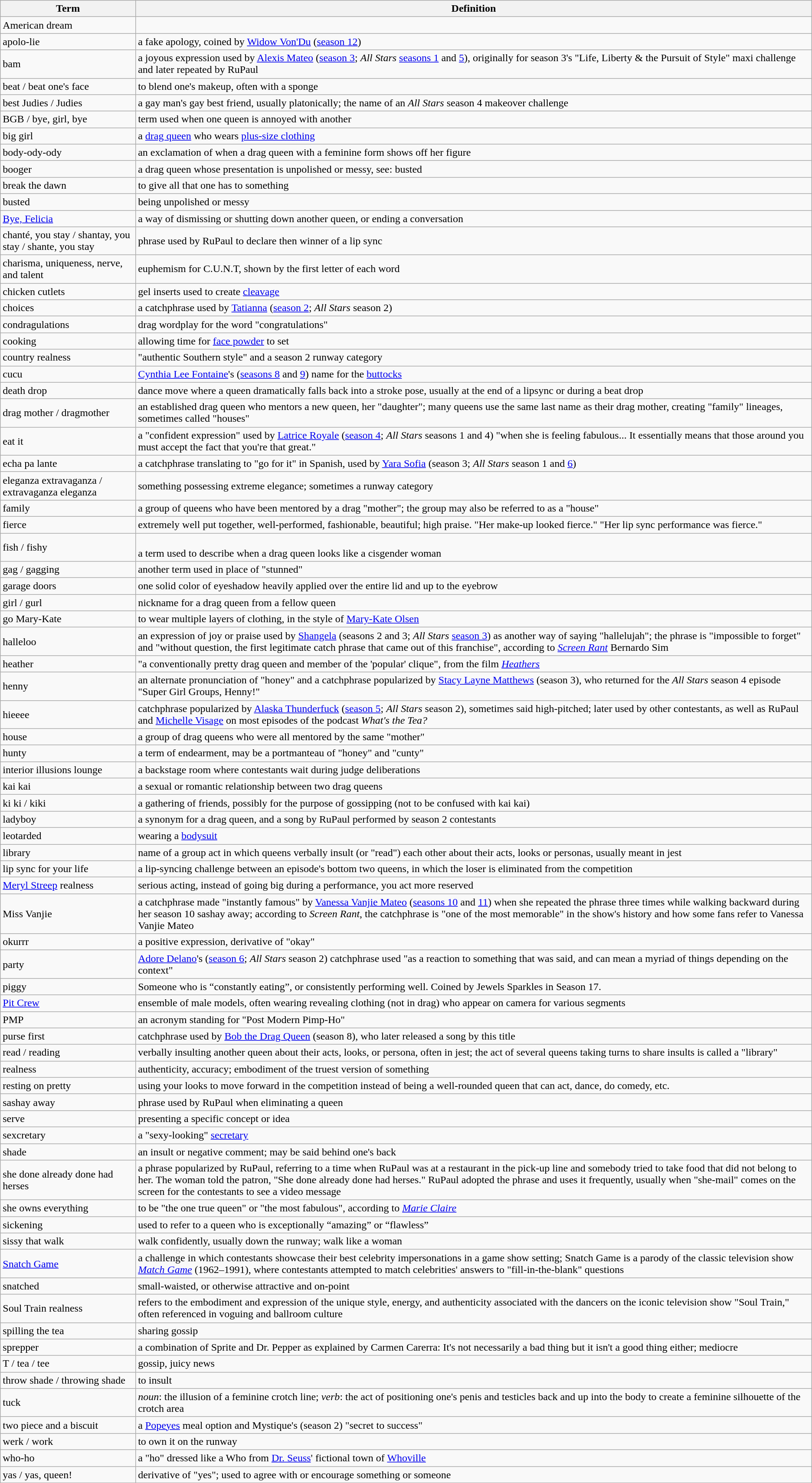<table class="wikitable">
<tr>
<th>Term</th>
<th>Definition</th>
</tr>
<tr>
<td>American dream</td>
<td></td>
</tr>
<tr>
<td>apolo-lie</td>
<td>a fake apology, coined by <a href='#'>Widow Von'Du</a> (<a href='#'>season 12</a>)</td>
</tr>
<tr>
<td>bam</td>
<td>a joyous expression used by <a href='#'>Alexis Mateo</a> (<a href='#'>season 3</a>; <em>All Stars</em> <a href='#'>seasons 1</a> and <a href='#'>5</a>), originally for season 3's "Life, Liberty & the Pursuit of Style" maxi challenge and later repeated by RuPaul</td>
</tr>
<tr>
<td>beat / beat one's face</td>
<td>to blend one's makeup, often with a sponge</td>
</tr>
<tr>
<td>best Judies / Judies</td>
<td>a gay man's gay best friend, usually platonically; the name of an <em>All Stars</em> season 4 makeover challenge</td>
</tr>
<tr>
<td>BGB / bye, girl, bye</td>
<td>term used when one queen is annoyed with another</td>
</tr>
<tr>
<td>big girl</td>
<td>a <a href='#'>drag queen</a> who wears <a href='#'>plus-size clothing</a></td>
</tr>
<tr>
<td>body-ody-ody</td>
<td>an exclamation of when a drag queen with a feminine form shows off her figure</td>
</tr>
<tr>
<td>booger</td>
<td>a drag queen whose presentation is unpolished or messy, see: busted</td>
</tr>
<tr>
<td>break the dawn</td>
<td>to give all that one has to something</td>
</tr>
<tr>
<td>busted</td>
<td>being unpolished or messy</td>
</tr>
<tr>
<td><a href='#'>Bye, Felicia</a></td>
<td>a way of dismissing or shutting down another queen, or ending a conversation</td>
</tr>
<tr>
<td>chanté, you stay / shantay, you stay / shante, you stay</td>
<td>phrase used by RuPaul to declare then winner of a lip sync</td>
</tr>
<tr>
<td>charisma, uniqueness, nerve, and talent</td>
<td>euphemism for C.U.N.T, shown by the first letter of each word</td>
</tr>
<tr>
<td>chicken cutlets</td>
<td>gel inserts used to create <a href='#'>cleavage</a></td>
</tr>
<tr>
<td>choices</td>
<td>a catchphrase used by <a href='#'>Tatianna</a> (<a href='#'>season 2</a>; <em>All Stars</em> season 2)</td>
</tr>
<tr>
<td>condragulations</td>
<td>drag wordplay for the word "congratulations"</td>
</tr>
<tr>
<td>cooking</td>
<td>allowing time for <a href='#'>face powder</a> to set</td>
</tr>
<tr>
<td>country realness</td>
<td>"authentic Southern style" and a season 2 runway category</td>
</tr>
<tr>
<td>cucu</td>
<td><a href='#'>Cynthia Lee Fontaine</a>'s (<a href='#'>seasons 8</a> and <a href='#'>9</a>) name for the <a href='#'>buttocks</a></td>
</tr>
<tr>
<td>death drop</td>
<td>dance move where a queen dramatically falls back into a stroke pose, usually at the end of a lipsync or during a beat drop</td>
</tr>
<tr>
<td>drag mother / dragmother</td>
<td>an established drag queen who mentors a new queen, her "daughter"; many queens use the same last name as their drag mother, creating "family" lineages, sometimes called "houses"</td>
</tr>
<tr>
<td>eat it</td>
<td>a "confident expression" used by <a href='#'>Latrice Royale</a> (<a href='#'>season 4</a>; <em>All Stars</em> seasons 1 and 4) "when she is feeling fabulous... It essentially means that those around you must accept the fact that you're that great."</td>
</tr>
<tr>
<td>echa pa lante</td>
<td>a catchphrase translating to "go for it" in Spanish, used by <a href='#'>Yara Sofia</a> (season 3; <em>All Stars</em> season 1 and <a href='#'>6</a>)</td>
</tr>
<tr>
<td>eleganza extravaganza / extravaganza eleganza</td>
<td>something possessing extreme elegance; sometimes a runway category</td>
</tr>
<tr>
<td>family</td>
<td>a group of queens who have been mentored by a drag "mother"; the group may also be referred to as a "house"</td>
</tr>
<tr>
<td>fierce</td>
<td>extremely well put together, well-performed, fashionable, beautiful; high praise. "Her make-up looked fierce." "Her lip sync performance was fierce."</td>
</tr>
<tr>
<td>fish / fishy</td>
<td><br>a term used to describe when a drag queen looks like a cisgender woman</td>
</tr>
<tr>
<td>gag / gagging</td>
<td>another term used in place of "stunned"</td>
</tr>
<tr>
<td>garage doors</td>
<td>one solid color of eyeshadow heavily applied over the entire lid and up to the eyebrow</td>
</tr>
<tr>
<td>girl / gurl</td>
<td>nickname for a drag queen from a fellow queen</td>
</tr>
<tr>
<td>go Mary-Kate</td>
<td>to wear multiple layers of clothing, in the style of <a href='#'>Mary-Kate Olsen</a></td>
</tr>
<tr>
<td>halleloo</td>
<td>an expression of joy or praise used by <a href='#'>Shangela</a> (seasons 2 and 3; <em>All Stars</em> <a href='#'>season 3</a>) as another way of saying "hallelujah"; the phrase is "impossible to forget" and "without question, the first legitimate catch phrase that came out of this franchise", according to <em><a href='#'>Screen Rant</a></em> Bernardo Sim</td>
</tr>
<tr>
<td>heather</td>
<td>"a conventionally pretty drag queen and member of the 'popular' clique", from the film <em><a href='#'>Heathers</a></em></td>
</tr>
<tr>
<td>henny</td>
<td>an alternate pronunciation of "honey" and a catchphrase popularized by <a href='#'>Stacy Layne Matthews</a> (season 3), who returned for the <em>All Stars</em> season 4 episode "Super Girl Groups, Henny!"</td>
</tr>
<tr>
<td>hieeee</td>
<td>catchphrase popularized by <a href='#'>Alaska Thunderfuck</a> (<a href='#'>season 5</a>; <em>All Stars</em> season 2), sometimes said high-pitched; later used by other contestants, as well as RuPaul and <a href='#'>Michelle Visage</a> on most episodes of the podcast <em>What's the Tea?</em></td>
</tr>
<tr>
<td>house</td>
<td>a group of drag queens who were all mentored by the same "mother"</td>
</tr>
<tr>
<td>hunty</td>
<td>a term of endearment, may be a portmanteau of "honey" and "cunty"</td>
</tr>
<tr>
<td>interior illusions lounge</td>
<td>a backstage room where contestants wait during judge deliberations</td>
</tr>
<tr>
<td>kai kai</td>
<td>a sexual or romantic relationship between two drag queens</td>
</tr>
<tr>
<td>ki ki / kiki</td>
<td>a gathering of friends, possibly for the purpose of gossipping (not to be confused with kai kai)</td>
</tr>
<tr>
<td>ladyboy</td>
<td>a synonym for a drag queen, and a song by RuPaul performed by season 2 contestants</td>
</tr>
<tr>
<td>leotarded</td>
<td>wearing a <a href='#'>bodysuit</a></td>
</tr>
<tr>
<td>library</td>
<td>name of a group act in which queens verbally insult (or "read") each other about their acts, looks or personas, usually meant in jest</td>
</tr>
<tr>
<td>lip sync for your life</td>
<td>a lip-syncing challenge between an episode's bottom two queens, in which the loser is eliminated from the competition</td>
</tr>
<tr>
<td><a href='#'>Meryl Streep</a> realness</td>
<td>serious acting, instead of going big during a performance, you act more reserved</td>
</tr>
<tr>
<td>Miss Vanjie</td>
<td>a catchphrase made "instantly famous" by <a href='#'>Vanessa Vanjie Mateo</a> (<a href='#'>seasons 10</a> and <a href='#'>11</a>) when she repeated the phrase three times while walking backward during her season 10 sashay away; according to <em>Screen Rant</em>, the catchphrase is "one of the most memorable" in the show's history and how some fans refer to Vanessa Vanjie Mateo</td>
</tr>
<tr>
<td>okurrr</td>
<td>a positive expression, derivative of "okay"</td>
</tr>
<tr>
<td>party</td>
<td><a href='#'>Adore Delano</a>'s (<a href='#'>season 6</a>; <em>All Stars</em> season 2) catchphrase used "as a reaction to something that was said, and can mean a myriad of things depending on the context"</td>
</tr>
<tr>
<td>piggy</td>
<td>Someone who is “constantly eating”, or consistently performing well. Coined by Jewels Sparkles in Season 17.</td>
</tr>
<tr>
<td><a href='#'>Pit Crew</a></td>
<td>ensemble of male models, often wearing revealing clothing (not in drag) who appear on camera for various segments</td>
</tr>
<tr>
<td>PMP</td>
<td>an acronym standing for "Post Modern Pimp-Ho"</td>
</tr>
<tr>
<td>purse first</td>
<td>catchphrase used by <a href='#'>Bob the Drag Queen</a> (season 8), who later released a song by this title</td>
</tr>
<tr>
<td>read / reading</td>
<td>verbally insulting another queen about their acts, looks, or persona, often in jest; the act of several queens taking turns to share insults is called a "library"</td>
</tr>
<tr>
<td>realness</td>
<td>authenticity, accuracy; embodiment of the truest version of something</td>
</tr>
<tr>
<td>resting on pretty</td>
<td>using your looks to move forward in the competition instead of being a well-rounded queen that can act, dance, do comedy, etc.</td>
</tr>
<tr>
<td>sashay away</td>
<td>phrase used by RuPaul when eliminating a queen</td>
</tr>
<tr>
<td>serve</td>
<td>presenting a specific concept or idea</td>
</tr>
<tr>
<td>sexcretary</td>
<td>a "sexy-looking" <a href='#'>secretary</a></td>
</tr>
<tr>
<td>shade</td>
<td>an insult or negative comment; may be said behind one's back</td>
</tr>
<tr>
<td>she done already done had herses</td>
<td>a phrase popularized by RuPaul, referring to a time when RuPaul was at a restaurant in the pick-up line and somebody tried to take food that did not belong to her. The woman told the patron, "She done already done had herses." RuPaul adopted the phrase and uses it frequently, usually when "she-mail" comes on the screen for the contestants to see a video message</td>
</tr>
<tr>
<td>she owns everything</td>
<td>to be "the one true queen" or "the most fabulous", according to <em><a href='#'>Marie Claire</a></em></td>
</tr>
<tr>
<td>sickening</td>
<td>used to refer to a queen who is exceptionally “amazing” or “flawless”</td>
</tr>
<tr>
<td>sissy that walk</td>
<td>walk confidently, usually down the runway; walk like a woman</td>
</tr>
<tr>
<td><a href='#'>Snatch Game</a></td>
<td>a challenge in which contestants showcase their best celebrity impersonations in a game show setting; Snatch Game is a parody of the classic television show <em><a href='#'>Match Game</a></em> (1962–1991), where contestants attempted to match celebrities' answers to "fill-in-the-blank" questions</td>
</tr>
<tr>
<td>snatched</td>
<td>small-waisted, or otherwise attractive and on-point</td>
</tr>
<tr>
<td>Soul Train realness</td>
<td>refers to the embodiment and expression of the unique style, energy, and authenticity associated with the dancers on the iconic television show "Soul Train," often referenced in voguing and ballroom culture</td>
</tr>
<tr>
<td>spilling the tea</td>
<td>sharing gossip</td>
</tr>
<tr>
<td>sprepper</td>
<td>a combination of Sprite and Dr. Pepper as explained by Carmen Carerra: It's not necessarily a bad thing but it isn't a good thing either; mediocre</td>
</tr>
<tr>
<td>T / tea / tee</td>
<td>gossip, juicy news</td>
</tr>
<tr>
<td>throw shade / throwing shade</td>
<td>to insult</td>
</tr>
<tr>
<td>tuck</td>
<td><em>noun</em>: the illusion of a feminine crotch line; <em>verb</em>: the act of positioning one's penis and testicles back and up into the body to create a feminine silhouette of the crotch area</td>
</tr>
<tr>
<td>two piece and a biscuit</td>
<td>a <a href='#'>Popeyes</a> meal option and Mystique's (season 2) "secret to success"</td>
</tr>
<tr>
<td>werk / work</td>
<td>to own it on the runway</td>
</tr>
<tr>
<td>who-ho</td>
<td>a "ho" dressed like a Who from <a href='#'>Dr. Seuss</a>' fictional town of <a href='#'>Whoville</a></td>
</tr>
<tr>
<td>yas / yas, queen!</td>
<td>derivative of "yes"; used to agree with or encourage something or someone</td>
</tr>
<tr>
</tr>
</table>
